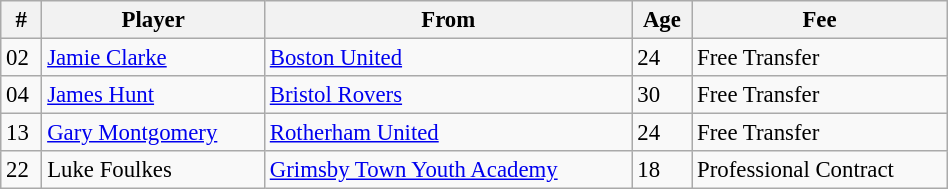<table class="wikitable" style="text-align:center; font-size:95%;width:50%; text-align:left">
<tr>
<th>#</th>
<th>Player</th>
<th>From</th>
<th>Age</th>
<th>Fee</th>
</tr>
<tr --->
<td>02</td>
<td> <a href='#'>Jamie Clarke</a></td>
<td><a href='#'>Boston United</a></td>
<td>24</td>
<td>Free Transfer</td>
</tr>
<tr --->
<td>04</td>
<td> <a href='#'>James Hunt</a></td>
<td><a href='#'>Bristol Rovers</a></td>
<td>30</td>
<td>Free Transfer</td>
</tr>
<tr --->
<td>13</td>
<td> <a href='#'>Gary Montgomery</a></td>
<td><a href='#'>Rotherham United</a></td>
<td>24</td>
<td>Free Transfer</td>
</tr>
<tr --->
<td>22</td>
<td> Luke Foulkes</td>
<td><a href='#'>Grimsby Town Youth Academy</a></td>
<td>18</td>
<td>Professional Contract</td>
</tr>
</table>
